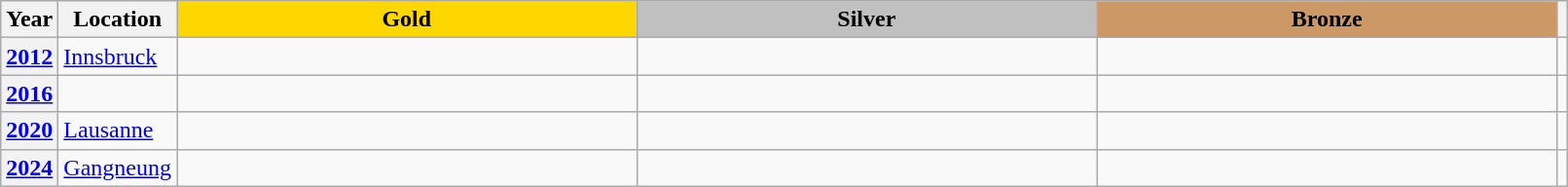<table class="wikitable unsortable" style="text-align:left; width:85%">
<tr>
<th scope="col" style="text-align:center">Year</th>
<th scope="col" style="text-align:center">Location</th>
<td scope="col" style="text-align:center; width:30%; background:gold"><strong>Gold</strong></td>
<td scope="col" style="text-align:center; width:30%; background:silver"><strong>Silver</strong></td>
<td scope="col" style="text-align:center; width:30%; background:#c96"><strong>Bronze</strong></td>
<th scope="col" style="text-align:center"></th>
</tr>
<tr>
<th scope="row"><a href='#'>2012</a></th>
<td> <a href='#'>Innsbruck</a></td>
<td></td>
<td></td>
<td></td>
<td></td>
</tr>
<tr>
<th scope="row"><a href='#'>2016</a></th>
<td></td>
<td></td>
<td></td>
<td></td>
<td></td>
</tr>
<tr>
<th scope="row"><a href='#'>2020</a></th>
<td> <a href='#'>Lausanne</a></td>
<td></td>
<td></td>
<td></td>
<td></td>
</tr>
<tr>
<th scope="row"><a href='#'>2024</a></th>
<td> <a href='#'>Gangneung</a></td>
<td></td>
<td></td>
<td></td>
<td></td>
</tr>
</table>
